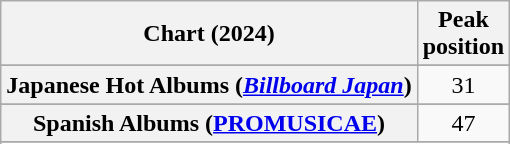<table class="wikitable sortable plainrowheaders" style="text-align:center">
<tr>
<th scope="col">Chart (2024)</th>
<th scope="col">Peak<br>position</th>
</tr>
<tr>
</tr>
<tr>
</tr>
<tr>
</tr>
<tr>
</tr>
<tr>
</tr>
<tr>
<th scope="row">Japanese Hot Albums (<em><a href='#'>Billboard Japan</a></em>)</th>
<td>31</td>
</tr>
<tr>
</tr>
<tr>
<th scope="row">Spanish Albums (<a href='#'>PROMUSICAE</a>)</th>
<td>47</td>
</tr>
<tr>
</tr>
<tr>
</tr>
<tr>
</tr>
<tr>
</tr>
<tr>
</tr>
<tr>
</tr>
</table>
